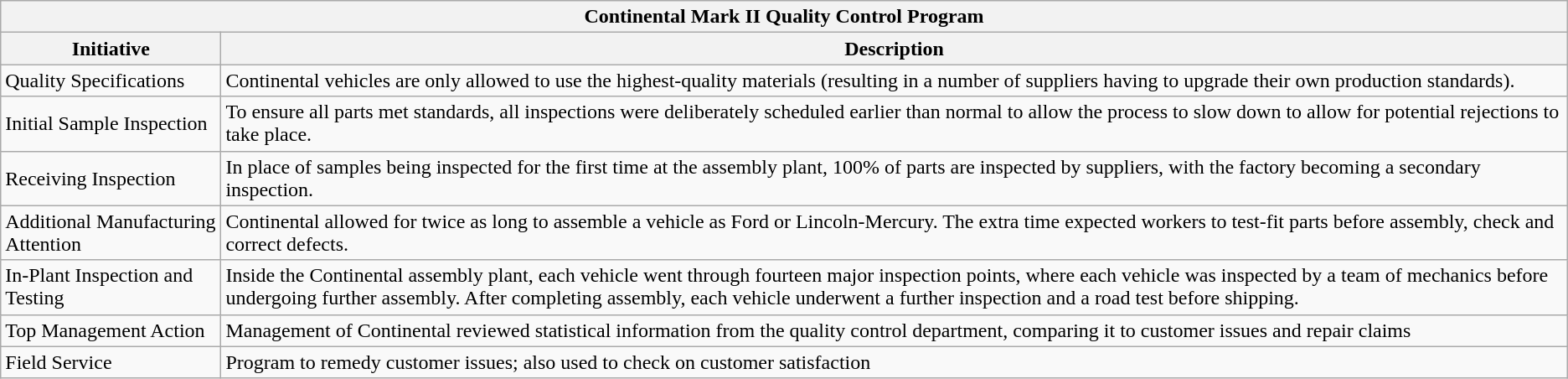<table class="wikitable">
<tr>
<th colspan="2">Continental Mark II Quality Control Program</th>
</tr>
<tr>
<th>Initiative</th>
<th>Description</th>
</tr>
<tr>
<td>Quality Specifications</td>
<td>Continental vehicles are only allowed to use the highest-quality materials (resulting in a number of suppliers having to upgrade their own production standards).</td>
</tr>
<tr>
<td>Initial Sample Inspection</td>
<td>To ensure all parts met standards, all inspections were deliberately scheduled earlier than normal to allow the process to slow down to allow for potential rejections to take place.</td>
</tr>
<tr>
<td>Receiving Inspection</td>
<td>In place of samples being inspected for the first time at the assembly plant, 100% of parts are inspected by suppliers, with the factory becoming a secondary inspection.</td>
</tr>
<tr>
<td>Additional Manufacturing Attention</td>
<td>Continental allowed for twice as long to assemble a vehicle as Ford or Lincoln-Mercury. The extra time expected workers to test-fit parts before assembly, check and correct defects.</td>
</tr>
<tr>
<td>In-Plant Inspection and Testing</td>
<td>Inside the Continental assembly plant, each vehicle went through fourteen major inspection points, where each vehicle was inspected by a team of mechanics before undergoing further assembly. After completing assembly, each vehicle underwent a further inspection and a road test before shipping.</td>
</tr>
<tr>
<td>Top Management Action</td>
<td>Management of Continental reviewed statistical information from the quality control department, comparing it to customer issues and repair claims</td>
</tr>
<tr>
<td>Field Service</td>
<td>Program to remedy customer issues; also used to check on customer satisfaction</td>
</tr>
</table>
